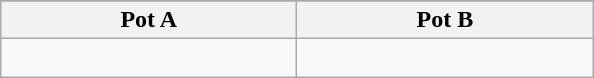<table class="wikitable">
<tr>
</tr>
<tr>
<th width=190>Pot A</th>
<th width=190>Pot B</th>
</tr>
<tr>
<td valign=top><br></td>
<td valign=top><br></td>
</tr>
</table>
